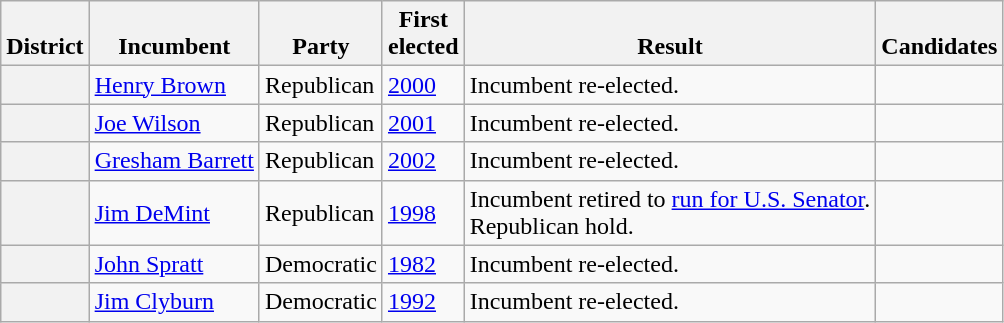<table class=wikitable>
<tr valign=bottom>
<th>District</th>
<th>Incumbent</th>
<th>Party</th>
<th>First<br>elected</th>
<th>Result</th>
<th>Candidates</th>
</tr>
<tr>
<th></th>
<td><a href='#'>Henry Brown</a></td>
<td>Republican</td>
<td><a href='#'>2000</a></td>
<td>Incumbent re-elected.</td>
<td nowrap></td>
</tr>
<tr>
<th></th>
<td><a href='#'>Joe Wilson</a></td>
<td>Republican</td>
<td><a href='#'>2001 </a></td>
<td>Incumbent re-elected.</td>
<td nowrap></td>
</tr>
<tr>
<th></th>
<td><a href='#'>Gresham Barrett</a></td>
<td>Republican</td>
<td><a href='#'>2002</a></td>
<td>Incumbent re-elected.</td>
<td nowrap></td>
</tr>
<tr>
<th></th>
<td><a href='#'>Jim DeMint</a></td>
<td>Republican</td>
<td><a href='#'>1998</a></td>
<td>Incumbent retired to <a href='#'>run for U.S. Senator</a>.<br>Republican hold.</td>
<td nowrap></td>
</tr>
<tr>
<th></th>
<td><a href='#'>John Spratt</a></td>
<td>Democratic</td>
<td><a href='#'>1982</a></td>
<td>Incumbent re-elected.</td>
<td nowrap></td>
</tr>
<tr>
<th></th>
<td><a href='#'>Jim Clyburn</a></td>
<td>Democratic</td>
<td><a href='#'>1992</a></td>
<td>Incumbent re-elected.</td>
<td nowrap></td>
</tr>
</table>
